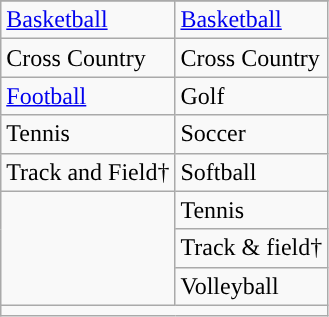<table class="wikitable">
<tr>
</tr>
<tr>
<td><a href='#'>Basketball</a></td>
<td><a href='#'>Basketball</a></td>
</tr>
<tr>
<td>Cross Country</td>
<td>Cross Country</td>
</tr>
<tr>
<td><a href='#'>Football</a></td>
<td>Golf</td>
</tr>
<tr>
<td>Tennis</td>
<td>Soccer</td>
</tr>
<tr>
<td>Track and Field†</td>
<td>Softball</td>
</tr>
<tr>
<td rowspan=3></td>
<td>Tennis</td>
</tr>
<tr>
<td>Track & field†</td>
</tr>
<tr>
<td>Volleyball</td>
</tr>
<tr>
<td colspan="2"></td>
</tr>
</table>
